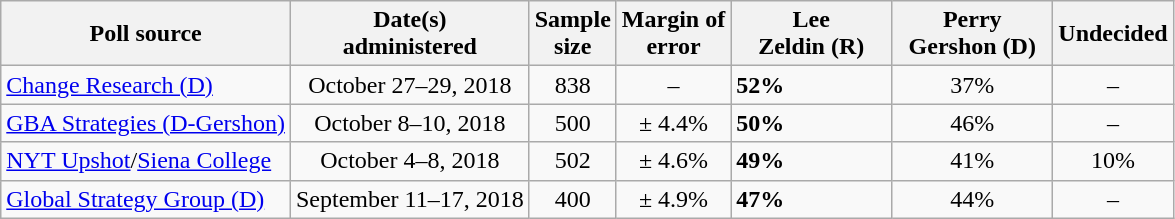<table class="wikitable">
<tr>
<th>Poll source</th>
<th>Date(s)<br>administered</th>
<th>Sample<br>size</th>
<th>Margin of<br>error</th>
<th style="width:100px;">Lee<br>Zeldin (R)</th>
<th style="width:100px;">Perry<br>Gershon (D)</th>
<th>Undecided</th>
</tr>
<tr>
<td><a href='#'>Change Research (D)</a></td>
<td align="center">October 27–29, 2018</td>
<td align="center">838</td>
<td align="center">–</td>
<td><strong>52%</strong></td>
<td align="center">37%</td>
<td align="center">–</td>
</tr>
<tr>
<td><a href='#'>GBA Strategies (D-Gershon)</a></td>
<td align=center>October 8–10, 2018</td>
<td align=center>500</td>
<td align=center>± 4.4%</td>
<td><strong>50%</strong></td>
<td align=center>46%</td>
<td align=center>–</td>
</tr>
<tr>
<td><a href='#'>NYT Upshot</a>/<a href='#'>Siena College</a></td>
<td align=center>October 4–8, 2018</td>
<td align=center>502</td>
<td align=center>± 4.6%</td>
<td><strong>49%</strong></td>
<td align=center>41%</td>
<td align=center>10%</td>
</tr>
<tr>
<td><a href='#'>Global Strategy Group (D)</a></td>
<td align=center>September 11–17, 2018</td>
<td align=center>400</td>
<td align=center>± 4.9%</td>
<td><strong>47%</strong></td>
<td align=center>44%</td>
<td align=center>–</td>
</tr>
</table>
